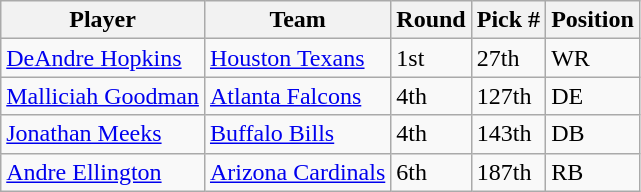<table class="wikitable">
<tr>
<th>Player</th>
<th>Team</th>
<th>Round</th>
<th>Pick #</th>
<th>Position</th>
</tr>
<tr>
<td><a href='#'>DeAndre Hopkins</a></td>
<td><a href='#'>Houston Texans</a></td>
<td>1st</td>
<td>27th</td>
<td>WR</td>
</tr>
<tr>
<td><a href='#'>Malliciah Goodman</a></td>
<td><a href='#'>Atlanta Falcons</a></td>
<td>4th</td>
<td>127th</td>
<td>DE</td>
</tr>
<tr>
<td><a href='#'>Jonathan Meeks</a></td>
<td><a href='#'>Buffalo Bills</a></td>
<td>4th</td>
<td>143th</td>
<td>DB</td>
</tr>
<tr>
<td><a href='#'>Andre Ellington</a></td>
<td><a href='#'>Arizona Cardinals</a></td>
<td>6th</td>
<td>187th</td>
<td>RB</td>
</tr>
</table>
